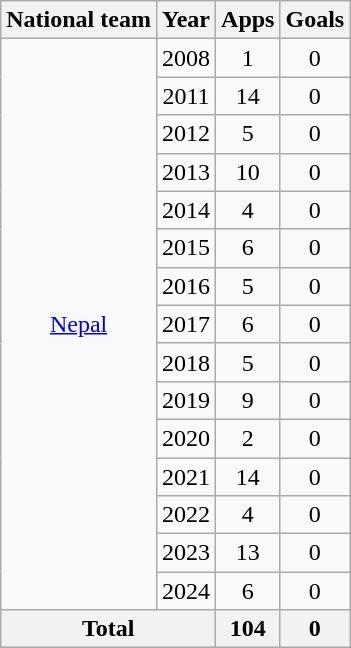<table class="wikitable" style="text-align:center">
<tr>
<th>National team</th>
<th>Year</th>
<th>Apps</th>
<th>Goals</th>
</tr>
<tr>
<td rowspan="15"><a href='#'>Nepal</a></td>
<td>2008</td>
<td>1</td>
<td>0</td>
</tr>
<tr>
<td>2011</td>
<td>14</td>
<td>0</td>
</tr>
<tr>
<td>2012</td>
<td>5</td>
<td>0</td>
</tr>
<tr>
<td>2013</td>
<td>10</td>
<td>0</td>
</tr>
<tr>
<td>2014</td>
<td>4</td>
<td>0</td>
</tr>
<tr>
<td>2015</td>
<td>6</td>
<td>0</td>
</tr>
<tr>
<td>2016</td>
<td>5</td>
<td>0</td>
</tr>
<tr>
<td>2017</td>
<td>6</td>
<td>0</td>
</tr>
<tr>
<td>2018</td>
<td>5</td>
<td>0</td>
</tr>
<tr>
<td>2019</td>
<td>9</td>
<td>0</td>
</tr>
<tr>
<td>2020</td>
<td>2</td>
<td>0</td>
</tr>
<tr>
<td>2021</td>
<td>14</td>
<td>0</td>
</tr>
<tr>
<td>2022</td>
<td>4</td>
<td>0</td>
</tr>
<tr>
<td>2023</td>
<td>13</td>
<td>0</td>
</tr>
<tr>
<td>2024</td>
<td>6</td>
<td>0</td>
</tr>
<tr>
<th colspan="2">Total</th>
<th>104</th>
<th>0</th>
</tr>
</table>
